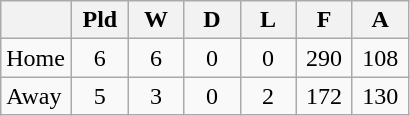<table class="wikitable" border="1">
<tr>
<th width=40></th>
<th width=30>Pld</th>
<th width=30>W</th>
<th width=30>D</th>
<th width=30>L</th>
<th width=30>F</th>
<th width=30>A</th>
</tr>
<tr>
<td>Home</td>
<td align=center>6</td>
<td align=center>6</td>
<td align=center>0</td>
<td align=center>0</td>
<td align=center>290</td>
<td align=center>108</td>
</tr>
<tr>
<td>Away</td>
<td align=center>5</td>
<td align=center>3</td>
<td align=center>0</td>
<td align=center>2</td>
<td align=center>172</td>
<td align=center>130</td>
</tr>
</table>
